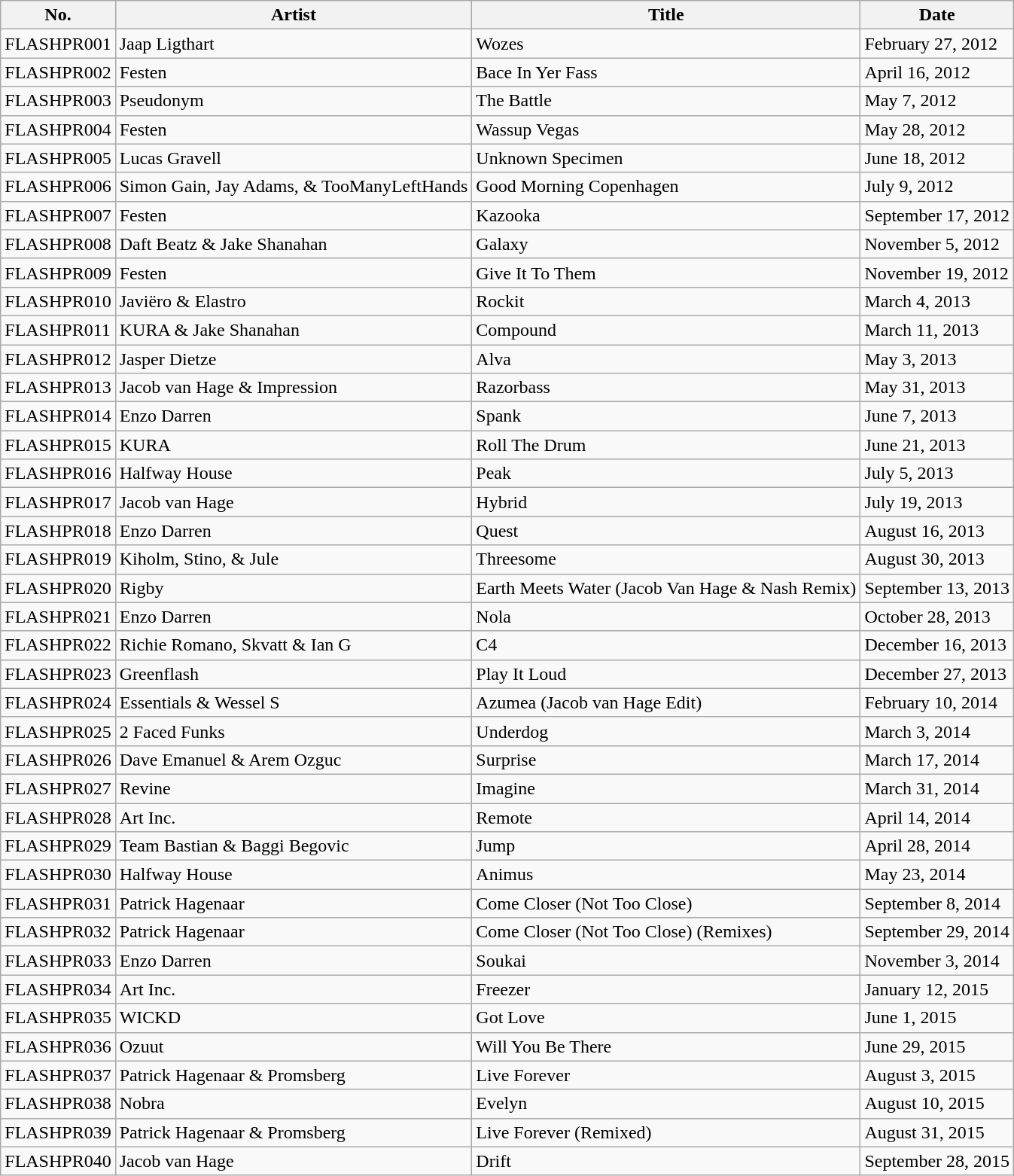<table class="wikitable sortable">
<tr>
<th>No.</th>
<th>Artist</th>
<th>Title</th>
<th>Date</th>
</tr>
<tr>
<td>FLASHPR001</td>
<td>Jaap Ligthart</td>
<td>Wozes</td>
<td>February 27, 2012</td>
</tr>
<tr>
<td>FLASHPR002</td>
<td>Festen</td>
<td>Bace In Yer Fass</td>
<td>April 16, 2012</td>
</tr>
<tr>
<td>FLASHPR003</td>
<td>Pseudonym</td>
<td>The Battle</td>
<td>May 7, 2012</td>
</tr>
<tr>
<td>FLASHPR004</td>
<td>Festen</td>
<td>Wassup Vegas</td>
<td>May 28, 2012</td>
</tr>
<tr>
<td>FLASHPR005</td>
<td>Lucas Gravell</td>
<td>Unknown Specimen</td>
<td>June 18, 2012</td>
</tr>
<tr>
<td>FLASHPR006</td>
<td>Simon Gain, Jay Adams, & TooManyLeftHands</td>
<td>Good Morning Copenhagen</td>
<td>July 9, 2012</td>
</tr>
<tr>
<td>FLASHPR007</td>
<td>Festen</td>
<td>Kazooka</td>
<td>September 17, 2012</td>
</tr>
<tr>
<td>FLASHPR008</td>
<td>Daft Beatz & Jake Shanahan</td>
<td>Galaxy</td>
<td>November 5, 2012</td>
</tr>
<tr>
<td>FLASHPR009</td>
<td>Festen</td>
<td>Give It To Them</td>
<td>November 19, 2012</td>
</tr>
<tr>
<td>FLASHPR010</td>
<td>Javiëro & Elastro</td>
<td>Rockit</td>
<td>March 4, 2013</td>
</tr>
<tr>
<td>FLASHPR011</td>
<td>KURA & Jake Shanahan</td>
<td>Compound</td>
<td>March 11, 2013</td>
</tr>
<tr>
<td>FLASHPR012</td>
<td>Jasper Dietze</td>
<td>Alva</td>
<td>May 3, 2013</td>
</tr>
<tr>
<td>FLASHPR013</td>
<td>Jacob van Hage & Impression</td>
<td>Razorbass</td>
<td>May 31, 2013</td>
</tr>
<tr>
<td>FLASHPR014</td>
<td>Enzo Darren</td>
<td>Spank</td>
<td>June 7, 2013</td>
</tr>
<tr>
<td>FLASHPR015</td>
<td>KURA</td>
<td>Roll The Drum</td>
<td>June 21, 2013</td>
</tr>
<tr>
<td>FLASHPR016</td>
<td>Halfway House</td>
<td>Peak</td>
<td>July 5, 2013</td>
</tr>
<tr>
<td>FLASHPR017</td>
<td>Jacob van Hage</td>
<td>Hybrid</td>
<td>July 19, 2013</td>
</tr>
<tr>
<td>FLASHPR018</td>
<td>Enzo Darren</td>
<td>Quest</td>
<td>August 16, 2013</td>
</tr>
<tr>
<td>FLASHPR019</td>
<td>Kiholm, Stino, & Jule</td>
<td>Threesome</td>
<td>August 30, 2013</td>
</tr>
<tr>
<td>FLASHPR020</td>
<td>Rigby</td>
<td>Earth Meets Water (Jacob Van Hage & Nash Remix)</td>
<td>September 13, 2013</td>
</tr>
<tr>
<td>FLASHPR021</td>
<td>Enzo Darren</td>
<td>Nola</td>
<td>October 28, 2013</td>
</tr>
<tr>
<td>FLASHPR022</td>
<td>Richie Romano, Skvatt & Ian G</td>
<td>C4</td>
<td>December 16, 2013</td>
</tr>
<tr>
<td>FLASHPR023</td>
<td>Greenflash</td>
<td>Play It Loud</td>
<td>December 27, 2013</td>
</tr>
<tr>
<td>FLASHPR024</td>
<td>Essentials & Wessel S</td>
<td>Azumea (Jacob van Hage Edit)</td>
<td>February 10, 2014</td>
</tr>
<tr>
<td>FLASHPR025</td>
<td>2 Faced Funks</td>
<td>Underdog</td>
<td>March 3, 2014</td>
</tr>
<tr>
<td>FLASHPR026</td>
<td>Dave Emanuel & Arem Ozguc</td>
<td>Surprise</td>
<td>March 17, 2014</td>
</tr>
<tr>
<td>FLASHPR027</td>
<td>Revine</td>
<td>Imagine</td>
<td>March 31, 2014</td>
</tr>
<tr>
<td>FLASHPR028</td>
<td>Art Inc.</td>
<td>Remote</td>
<td>April 14, 2014</td>
</tr>
<tr>
<td>FLASHPR029</td>
<td>Team Bastian & Baggi Begovic</td>
<td>Jump</td>
<td>April 28, 2014</td>
</tr>
<tr>
<td>FLASHPR030</td>
<td>Halfway House</td>
<td>Animus</td>
<td>May 23, 2014</td>
</tr>
<tr>
<td>FLASHPR031</td>
<td>Patrick Hagenaar</td>
<td>Come Closer (Not Too Close)</td>
<td>September 8, 2014</td>
</tr>
<tr>
<td>FLASHPR032</td>
<td>Patrick Hagenaar</td>
<td>Come Closer (Not Too Close) (Remixes)</td>
<td>September 29, 2014</td>
</tr>
<tr>
<td>FLASHPR033</td>
<td>Enzo Darren</td>
<td>Soukai</td>
<td>November 3, 2014</td>
</tr>
<tr>
<td>FLASHPR034</td>
<td>Art Inc.</td>
<td>Freezer</td>
<td>January 12, 2015</td>
</tr>
<tr>
<td>FLASHPR035</td>
<td>WICKD</td>
<td>Got Love</td>
<td>June 1, 2015</td>
</tr>
<tr>
<td>FLASHPR036</td>
<td>Ozuut</td>
<td>Will You Be There</td>
<td>June 29, 2015</td>
</tr>
<tr>
<td>FLASHPR037</td>
<td>Patrick Hagenaar & Promsberg</td>
<td>Live Forever</td>
<td>August 3, 2015</td>
</tr>
<tr>
<td>FLASHPR038</td>
<td>Nobra</td>
<td>Evelyn</td>
<td>August 10, 2015</td>
</tr>
<tr>
<td>FLASHPR039</td>
<td>Patrick Hagenaar & Promsberg</td>
<td>Live Forever (Remixed)</td>
<td>August 31, 2015</td>
</tr>
<tr>
<td>FLASHPR040</td>
<td>Jacob van Hage</td>
<td>Drift</td>
<td>September 28, 2015</td>
</tr>
</table>
